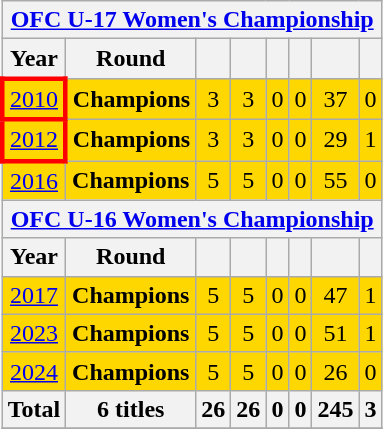<table class="wikitable" style="text-align: center;">
<tr>
<th colspan=10><a href='#'>OFC U-17 Women's Championship</a></th>
</tr>
<tr>
<th>Year</th>
<th>Round</th>
<th></th>
<th></th>
<th></th>
<th></th>
<th></th>
<th></th>
</tr>
<tr bgcolor=gold>
<td style="border: 3px solid red"> <a href='#'>2010</a></td>
<td><strong>Champions</strong></td>
<td>3</td>
<td>3</td>
<td>0</td>
<td>0</td>
<td>37</td>
<td>0</td>
</tr>
<tr bgcolor=gold>
<td style="border: 3px solid red"> <a href='#'>2012</a></td>
<td><strong>Champions</strong></td>
<td>3</td>
<td>3</td>
<td>0</td>
<td>0</td>
<td>29</td>
<td>1</td>
</tr>
<tr bgcolor=gold>
<td> <a href='#'>2016</a></td>
<td><strong>Champions</strong></td>
<td>5</td>
<td>5</td>
<td>0</td>
<td>0</td>
<td>55</td>
<td>0</td>
</tr>
<tr>
<th colspan=10><a href='#'>OFC U-16 Women's Championship</a></th>
</tr>
<tr>
<th>Year</th>
<th>Round</th>
<th></th>
<th></th>
<th></th>
<th></th>
<th></th>
<th></th>
</tr>
<tr bgcolor=gold>
<td> <a href='#'>2017</a></td>
<td><strong>Champions</strong></td>
<td>5</td>
<td>5</td>
<td>0</td>
<td>0</td>
<td>47</td>
<td>1</td>
</tr>
<tr bgcolor=gold>
<td> <a href='#'>2023</a></td>
<td><strong>Champions</strong></td>
<td>5</td>
<td>5</td>
<td>0</td>
<td>0</td>
<td>51</td>
<td>1</td>
</tr>
<tr bgcolor=gold>
<td> <a href='#'>2024</a></td>
<td><strong>Champions</strong></td>
<td>5</td>
<td>5</td>
<td>0</td>
<td>0</td>
<td>26</td>
<td>0</td>
</tr>
<tr>
<th>Total</th>
<th>6 titles</th>
<th>26</th>
<th>26</th>
<th>0</th>
<th>0</th>
<th>245</th>
<th>3</th>
</tr>
<tr>
</tr>
</table>
